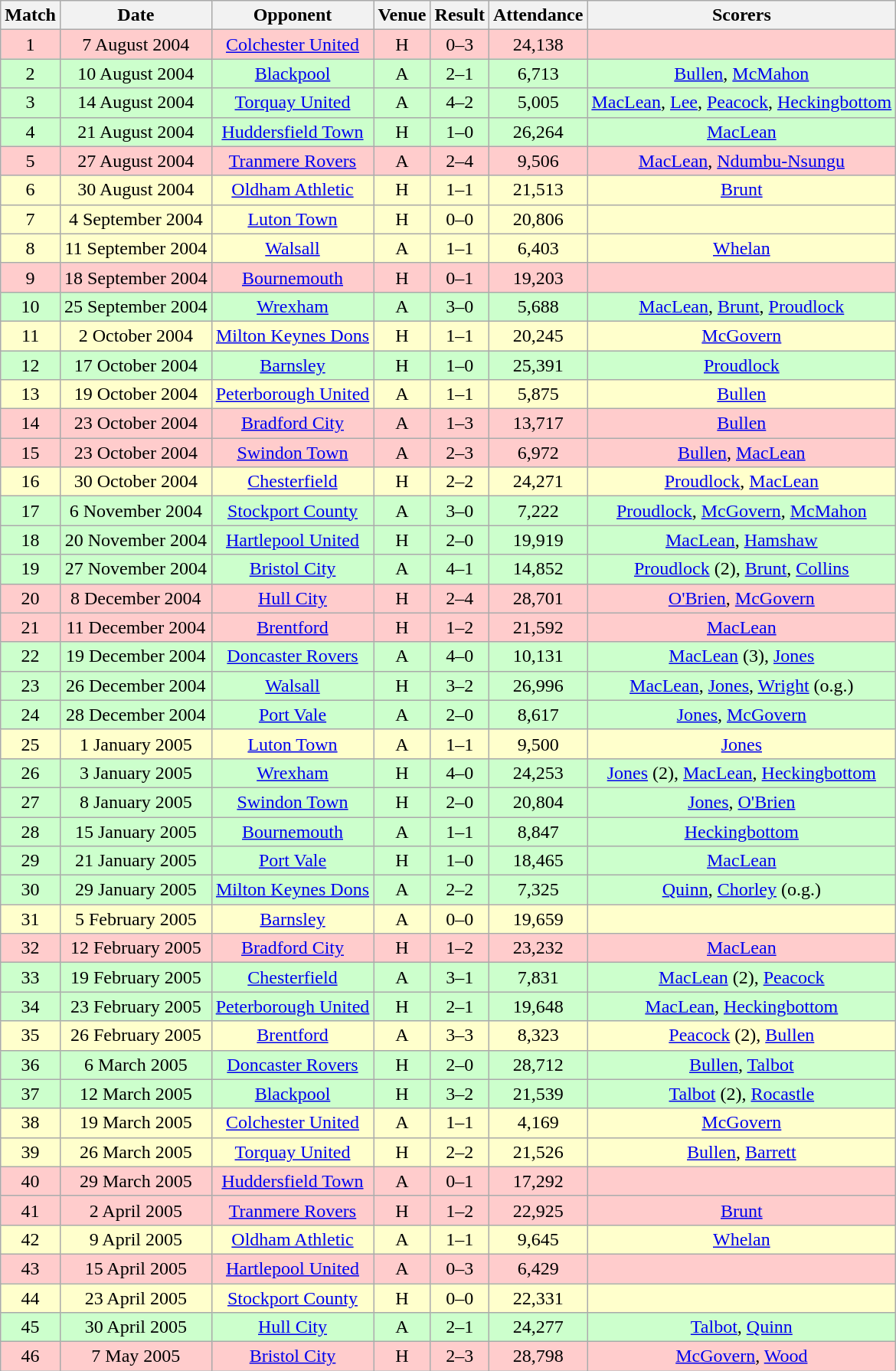<table class="wikitable" style="font-size:100%; text-align:center">
<tr>
<th>Match</th>
<th>Date</th>
<th>Opponent</th>
<th>Venue</th>
<th>Result</th>
<th>Attendance</th>
<th>Scorers</th>
</tr>
<tr style="background: #FFCCCC;">
<td>1</td>
<td>7 August 2004</td>
<td><a href='#'>Colchester United</a></td>
<td>H</td>
<td>0–3</td>
<td>24,138</td>
<td></td>
</tr>
<tr style="background: #CCFFCC;">
<td>2</td>
<td>10 August 2004</td>
<td><a href='#'>Blackpool</a></td>
<td>A</td>
<td>2–1</td>
<td>6,713</td>
<td><a href='#'>Bullen</a>, <a href='#'>McMahon</a></td>
</tr>
<tr style="background: #CCFFCC;">
<td>3</td>
<td>14 August 2004</td>
<td><a href='#'>Torquay United</a></td>
<td>A</td>
<td>4–2</td>
<td>5,005</td>
<td><a href='#'>MacLean</a>, <a href='#'>Lee</a>, <a href='#'>Peacock</a>, <a href='#'>Heckingbottom</a></td>
</tr>
<tr style="background: #CCFFCC;">
<td>4</td>
<td>21 August 2004</td>
<td><a href='#'>Huddersfield Town</a></td>
<td>H</td>
<td>1–0</td>
<td>26,264</td>
<td><a href='#'>MacLean</a></td>
</tr>
<tr style="background: #FFCCCC;">
<td>5</td>
<td>27 August 2004</td>
<td><a href='#'>Tranmere Rovers</a></td>
<td>A</td>
<td>2–4</td>
<td>9,506</td>
<td><a href='#'>MacLean</a>, <a href='#'>Ndumbu-Nsungu</a></td>
</tr>
<tr style="background: #FFFFCC;">
<td>6</td>
<td>30 August 2004</td>
<td><a href='#'>Oldham Athletic</a></td>
<td>H</td>
<td>1–1</td>
<td>21,513</td>
<td><a href='#'>Brunt</a></td>
</tr>
<tr style="background: #FFFFCC;">
<td>7</td>
<td>4 September 2004</td>
<td><a href='#'>Luton Town</a></td>
<td>H</td>
<td>0–0</td>
<td>20,806</td>
<td></td>
</tr>
<tr style="background: #FFFFCC;">
<td>8</td>
<td>11 September 2004</td>
<td><a href='#'>Walsall</a></td>
<td>A</td>
<td>1–1</td>
<td>6,403</td>
<td><a href='#'>Whelan</a></td>
</tr>
<tr style="background: #FFCCCC;">
<td>9</td>
<td>18 September 2004</td>
<td><a href='#'>Bournemouth</a></td>
<td>H</td>
<td>0–1</td>
<td>19,203</td>
<td></td>
</tr>
<tr style="background: #CCFFCC;">
<td>10</td>
<td>25 September 2004</td>
<td><a href='#'>Wrexham</a></td>
<td>A</td>
<td>3–0</td>
<td>5,688</td>
<td><a href='#'>MacLean</a>, <a href='#'>Brunt</a>, <a href='#'>Proudlock</a></td>
</tr>
<tr style="background: #FFFFCC;">
<td>11</td>
<td>2 October 2004</td>
<td><a href='#'>Milton Keynes Dons</a></td>
<td>H</td>
<td>1–1</td>
<td>20,245</td>
<td><a href='#'>McGovern</a></td>
</tr>
<tr style="background: #CCFFCC;">
<td>12</td>
<td>17 October 2004</td>
<td><a href='#'>Barnsley</a></td>
<td>H</td>
<td>1–0</td>
<td>25,391</td>
<td><a href='#'>Proudlock</a></td>
</tr>
<tr style="background: #FFFFCC;">
<td>13</td>
<td>19 October 2004</td>
<td><a href='#'>Peterborough United</a></td>
<td>A</td>
<td>1–1</td>
<td>5,875</td>
<td><a href='#'>Bullen</a></td>
</tr>
<tr style="background: #FFCCCC;">
<td>14</td>
<td>23 October 2004</td>
<td><a href='#'>Bradford City</a></td>
<td>A</td>
<td>1–3</td>
<td>13,717</td>
<td><a href='#'>Bullen</a></td>
</tr>
<tr style="background: #FFCCCC;">
<td>15</td>
<td>23 October 2004</td>
<td><a href='#'>Swindon Town</a></td>
<td>A</td>
<td>2–3</td>
<td>6,972</td>
<td><a href='#'>Bullen</a>, <a href='#'>MacLean</a></td>
</tr>
<tr style="background: #FFFFCC;">
<td>16</td>
<td>30 October 2004</td>
<td><a href='#'>Chesterfield</a></td>
<td>H</td>
<td>2–2</td>
<td>24,271</td>
<td><a href='#'>Proudlock</a>, <a href='#'>MacLean</a></td>
</tr>
<tr style="background: #CCFFCC;">
<td>17</td>
<td>6 November 2004</td>
<td><a href='#'>Stockport County</a></td>
<td>A</td>
<td>3–0</td>
<td>7,222</td>
<td><a href='#'>Proudlock</a>, <a href='#'>McGovern</a>, <a href='#'>McMahon</a></td>
</tr>
<tr style="background: #CCFFCC;">
<td>18</td>
<td>20 November 2004</td>
<td><a href='#'>Hartlepool United</a></td>
<td>H</td>
<td>2–0</td>
<td>19,919</td>
<td><a href='#'>MacLean</a>, <a href='#'>Hamshaw</a></td>
</tr>
<tr style="background: #CCFFCC;">
<td>19</td>
<td>27 November 2004</td>
<td><a href='#'>Bristol City</a></td>
<td>A</td>
<td>4–1</td>
<td>14,852</td>
<td><a href='#'>Proudlock</a> (2), <a href='#'>Brunt</a>, <a href='#'>Collins</a></td>
</tr>
<tr style="background: #FFCCCC;">
<td>20</td>
<td>8 December 2004</td>
<td><a href='#'>Hull City</a></td>
<td>H</td>
<td>2–4</td>
<td>28,701</td>
<td><a href='#'>O'Brien</a>, <a href='#'>McGovern</a></td>
</tr>
<tr style="background: #FFCCCC;">
<td>21</td>
<td>11 December 2004</td>
<td><a href='#'>Brentford</a></td>
<td>H</td>
<td>1–2</td>
<td>21,592</td>
<td><a href='#'>MacLean</a></td>
</tr>
<tr style="background: #CCFFCC;">
<td>22</td>
<td>19 December 2004</td>
<td><a href='#'>Doncaster Rovers</a></td>
<td>A</td>
<td>4–0</td>
<td>10,131</td>
<td><a href='#'>MacLean</a> (3), <a href='#'>Jones</a></td>
</tr>
<tr style="background: #CCFFCC;">
<td>23</td>
<td>26 December 2004</td>
<td><a href='#'>Walsall</a></td>
<td>H</td>
<td>3–2</td>
<td>26,996</td>
<td><a href='#'>MacLean</a>, <a href='#'>Jones</a>, <a href='#'>Wright</a> (o.g.)</td>
</tr>
<tr style="background: #CCFFCC;">
<td>24</td>
<td>28 December 2004</td>
<td><a href='#'>Port Vale</a></td>
<td>A</td>
<td>2–0</td>
<td>8,617</td>
<td><a href='#'>Jones</a>, <a href='#'>McGovern</a></td>
</tr>
<tr style="background: #FFFFCC;">
<td>25</td>
<td>1 January 2005</td>
<td><a href='#'>Luton Town</a></td>
<td>A</td>
<td>1–1</td>
<td>9,500</td>
<td><a href='#'>Jones</a></td>
</tr>
<tr style="background: #CCFFCC;">
<td>26</td>
<td>3 January 2005</td>
<td><a href='#'>Wrexham</a></td>
<td>H</td>
<td>4–0</td>
<td>24,253</td>
<td><a href='#'>Jones</a> (2), <a href='#'>MacLean</a>, <a href='#'>Heckingbottom</a></td>
</tr>
<tr style="background: #CCFFCC;">
<td>27</td>
<td>8 January 2005</td>
<td><a href='#'>Swindon Town</a></td>
<td>H</td>
<td>2–0</td>
<td>20,804</td>
<td><a href='#'>Jones</a>, <a href='#'>O'Brien</a></td>
</tr>
<tr style="background: #CCFFCC;">
<td>28</td>
<td>15 January 2005</td>
<td><a href='#'>Bournemouth</a></td>
<td>A</td>
<td>1–1</td>
<td>8,847</td>
<td><a href='#'>Heckingbottom</a></td>
</tr>
<tr style="background: #CCFFCC;">
<td>29</td>
<td>21 January 2005</td>
<td><a href='#'>Port Vale</a></td>
<td>H</td>
<td>1–0</td>
<td>18,465</td>
<td><a href='#'>MacLean</a></td>
</tr>
<tr style="background: #CCFFCC;">
<td>30</td>
<td>29 January 2005</td>
<td><a href='#'>Milton Keynes Dons</a></td>
<td>A</td>
<td>2–2</td>
<td>7,325</td>
<td><a href='#'>Quinn</a>, <a href='#'>Chorley</a> (o.g.)</td>
</tr>
<tr style="background: #FFFFCC;">
<td>31</td>
<td>5 February 2005</td>
<td><a href='#'>Barnsley</a></td>
<td>A</td>
<td>0–0</td>
<td>19,659</td>
<td></td>
</tr>
<tr style="background: #FFCCCC;">
<td>32</td>
<td>12 February 2005</td>
<td><a href='#'>Bradford City</a></td>
<td>H</td>
<td>1–2</td>
<td>23,232</td>
<td><a href='#'>MacLean</a></td>
</tr>
<tr style="background: #CCFFCC;">
<td>33</td>
<td>19 February 2005</td>
<td><a href='#'>Chesterfield</a></td>
<td>A</td>
<td>3–1</td>
<td>7,831</td>
<td><a href='#'>MacLean</a> (2), <a href='#'>Peacock</a></td>
</tr>
<tr style="background: #CCFFCC;">
<td>34</td>
<td>23 February 2005</td>
<td><a href='#'>Peterborough United</a></td>
<td>H</td>
<td>2–1</td>
<td>19,648</td>
<td><a href='#'>MacLean</a>, <a href='#'>Heckingbottom</a></td>
</tr>
<tr style="background: #FFFFCC;">
<td>35</td>
<td>26 February 2005</td>
<td><a href='#'>Brentford</a></td>
<td>A</td>
<td>3–3</td>
<td>8,323</td>
<td><a href='#'>Peacock</a> (2), <a href='#'>Bullen</a></td>
</tr>
<tr style="background: #CCFFCC;">
<td>36</td>
<td>6 March 2005</td>
<td><a href='#'>Doncaster Rovers</a></td>
<td>H</td>
<td>2–0</td>
<td>28,712</td>
<td><a href='#'>Bullen</a>, <a href='#'>Talbot</a></td>
</tr>
<tr style="background: #CCFFCC;">
<td>37</td>
<td>12 March 2005</td>
<td><a href='#'>Blackpool</a></td>
<td>H</td>
<td>3–2</td>
<td>21,539</td>
<td><a href='#'>Talbot</a> (2), <a href='#'>Rocastle</a></td>
</tr>
<tr style="background: #FFFFCC;">
<td>38</td>
<td>19 March 2005</td>
<td><a href='#'>Colchester United</a></td>
<td>A</td>
<td>1–1</td>
<td>4,169</td>
<td><a href='#'>McGovern</a></td>
</tr>
<tr style="background: #FFFFCC;">
<td>39</td>
<td>26 March 2005</td>
<td><a href='#'>Torquay United</a></td>
<td>H</td>
<td>2–2</td>
<td>21,526</td>
<td><a href='#'>Bullen</a>, <a href='#'>Barrett</a></td>
</tr>
<tr style="background: #FFCCCC;">
<td>40</td>
<td>29 March 2005</td>
<td><a href='#'>Huddersfield Town</a></td>
<td>A</td>
<td>0–1</td>
<td>17,292</td>
<td></td>
</tr>
<tr style="background: #FFCCCC;">
<td>41</td>
<td>2 April 2005</td>
<td><a href='#'>Tranmere Rovers</a></td>
<td>H</td>
<td>1–2</td>
<td>22,925</td>
<td><a href='#'>Brunt</a></td>
</tr>
<tr style="background: #FFFFCC;">
<td>42</td>
<td>9 April 2005</td>
<td><a href='#'>Oldham Athletic</a></td>
<td>A</td>
<td>1–1</td>
<td>9,645</td>
<td><a href='#'>Whelan</a></td>
</tr>
<tr style="background: #FFCCCC;">
<td>43</td>
<td>15 April 2005</td>
<td><a href='#'>Hartlepool United</a></td>
<td>A</td>
<td>0–3</td>
<td>6,429</td>
<td></td>
</tr>
<tr style="background: #FFFFCC;">
<td>44</td>
<td>23 April 2005</td>
<td><a href='#'>Stockport County</a></td>
<td>H</td>
<td>0–0</td>
<td>22,331</td>
<td></td>
</tr>
<tr style="background: #CCFFCC;">
<td>45</td>
<td>30 April 2005</td>
<td><a href='#'>Hull City</a></td>
<td>A</td>
<td>2–1</td>
<td>24,277</td>
<td><a href='#'>Talbot</a>, <a href='#'>Quinn</a></td>
</tr>
<tr style="background: #FFCCCC;">
<td>46</td>
<td>7 May 2005</td>
<td><a href='#'>Bristol City</a></td>
<td>H</td>
<td>2–3</td>
<td>28,798</td>
<td><a href='#'>McGovern</a>, <a href='#'>Wood</a></td>
</tr>
</table>
